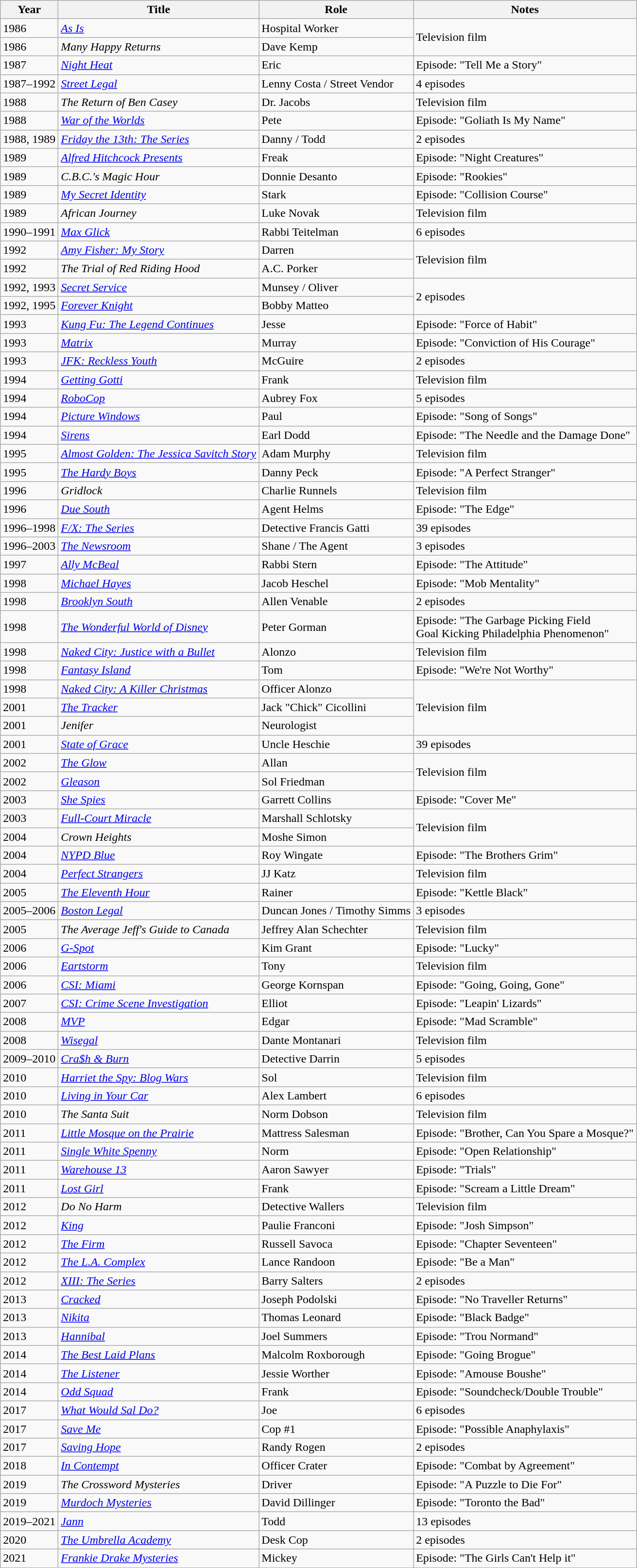<table class="wikitable sortable">
<tr>
<th>Year</th>
<th>Title</th>
<th>Role</th>
<th class="unsortable">Notes</th>
</tr>
<tr>
<td>1986</td>
<td><a href='#'><em>As Is</em></a></td>
<td>Hospital Worker</td>
<td rowspan="2">Television film</td>
</tr>
<tr>
<td>1986</td>
<td><em>Many Happy Returns</em></td>
<td>Dave Kemp</td>
</tr>
<tr>
<td>1987</td>
<td><em><a href='#'>Night Heat</a></em></td>
<td>Eric</td>
<td>Episode: "Tell Me a Story"</td>
</tr>
<tr>
<td>1987–1992</td>
<td><a href='#'><em>Street Legal</em></a></td>
<td>Lenny Costa / Street Vendor</td>
<td>4 episodes</td>
</tr>
<tr>
<td>1988</td>
<td data-sort-value="Return of Ben Casey, The"><em>The Return of Ben Casey</em></td>
<td>Dr. Jacobs</td>
<td>Television film</td>
</tr>
<tr>
<td>1988</td>
<td><a href='#'><em>War of the Worlds</em></a></td>
<td>Pete</td>
<td>Episode: "Goliath Is My Name"</td>
</tr>
<tr>
<td>1988, 1989</td>
<td><em><a href='#'>Friday the 13th: The Series</a></em></td>
<td>Danny / Todd</td>
<td>2 episodes</td>
</tr>
<tr>
<td>1989</td>
<td><a href='#'><em>Alfred Hitchcock Presents</em></a></td>
<td>Freak</td>
<td>Episode: "Night Creatures"</td>
</tr>
<tr>
<td>1989</td>
<td><em>C.B.C.'s Magic Hour</em></td>
<td>Donnie Desanto</td>
<td>Episode: "Rookies"</td>
</tr>
<tr>
<td>1989</td>
<td><em><a href='#'>My Secret Identity</a></em></td>
<td>Stark</td>
<td>Episode: "Collision Course"</td>
</tr>
<tr>
<td>1989</td>
<td><em>African Journey</em></td>
<td>Luke Novak</td>
<td>Television film</td>
</tr>
<tr>
<td>1990–1991</td>
<td><em><a href='#'>Max Glick</a></em></td>
<td>Rabbi Teitelman</td>
<td>6 episodes</td>
</tr>
<tr>
<td>1992</td>
<td><em><a href='#'>Amy Fisher: My Story</a></em></td>
<td>Darren</td>
<td rowspan="2">Television film</td>
</tr>
<tr>
<td>1992</td>
<td data-sort-value="Trial of Red Riding Hood, The"><em>The Trial of Red Riding Hood</em></td>
<td>A.C. Porker</td>
</tr>
<tr>
<td>1992, 1993</td>
<td><a href='#'><em>Secret Service</em></a></td>
<td>Munsey / Oliver</td>
<td rowspan="2">2 episodes</td>
</tr>
<tr>
<td>1992, 1995</td>
<td><em><a href='#'>Forever Knight</a></em></td>
<td>Bobby Matteo</td>
</tr>
<tr>
<td>1993</td>
<td><em><a href='#'>Kung Fu: The Legend Continues</a></em></td>
<td>Jesse</td>
<td>Episode: "Force of Habit"</td>
</tr>
<tr>
<td>1993</td>
<td><a href='#'><em>Matrix</em></a></td>
<td>Murray</td>
<td>Episode: "Conviction of His Courage"</td>
</tr>
<tr>
<td>1993</td>
<td><em><a href='#'>JFK: Reckless Youth</a></em></td>
<td>McGuire</td>
<td>2 episodes</td>
</tr>
<tr>
<td>1994</td>
<td><em><a href='#'>Getting Gotti</a></em></td>
<td>Frank</td>
<td>Television film</td>
</tr>
<tr>
<td>1994</td>
<td><a href='#'><em>RoboCop</em></a></td>
<td>Aubrey Fox</td>
<td>5 episodes</td>
</tr>
<tr>
<td>1994</td>
<td><em><a href='#'>Picture Windows</a></em></td>
<td>Paul</td>
<td>Episode: "Song of Songs"</td>
</tr>
<tr>
<td>1994</td>
<td><a href='#'><em>Sirens</em></a></td>
<td>Earl Dodd</td>
<td>Episode: "The Needle and the Damage Done"</td>
</tr>
<tr>
<td>1995</td>
<td><em><a href='#'>Almost Golden: The Jessica Savitch Story</a></em></td>
<td>Adam Murphy</td>
<td>Television film</td>
</tr>
<tr>
<td>1995</td>
<td data-sort-value="Hardy Boys, The"><a href='#'><em>The Hardy Boys</em></a></td>
<td>Danny Peck</td>
<td>Episode: "A Perfect Stranger"</td>
</tr>
<tr>
<td>1996</td>
<td><em>Gridlock</em></td>
<td>Charlie Runnels</td>
<td>Television film</td>
</tr>
<tr>
<td>1996</td>
<td><em><a href='#'>Due South</a></em></td>
<td>Agent Helms</td>
<td>Episode: "The Edge"</td>
</tr>
<tr>
<td>1996–1998</td>
<td><em><a href='#'>F/X: The Series</a></em></td>
<td>Detective Francis Gatti</td>
<td>39 episodes</td>
</tr>
<tr>
<td>1996–2003</td>
<td data-sort-value="Newsroom, The"><a href='#'><em>The Newsroom</em></a></td>
<td>Shane / The Agent</td>
<td>3 episodes</td>
</tr>
<tr>
<td>1997</td>
<td><em><a href='#'>Ally McBeal</a></em></td>
<td>Rabbi Stern</td>
<td>Episode: "The Attitude"</td>
</tr>
<tr>
<td>1998</td>
<td><a href='#'><em>Michael Hayes</em></a></td>
<td>Jacob Heschel</td>
<td>Episode: "Mob Mentality"</td>
</tr>
<tr>
<td>1998</td>
<td><em><a href='#'>Brooklyn South</a></em></td>
<td>Allen Venable</td>
<td>2 episodes</td>
</tr>
<tr>
<td>1998</td>
<td data-sort-value="Wonderful World of Disney, The"><em><a href='#'>The Wonderful World of Disney</a></em></td>
<td>Peter Gorman</td>
<td>Episode: "The Garbage Picking Field<br>Goal Kicking Philadelphia Phenomenon"</td>
</tr>
<tr>
<td>1998</td>
<td><em><a href='#'>Naked City: Justice with a Bullet</a></em></td>
<td>Alonzo</td>
<td>Television film</td>
</tr>
<tr>
<td>1998</td>
<td><a href='#'><em>Fantasy Island</em></a></td>
<td>Tom</td>
<td>Episode: "We're Not Worthy"</td>
</tr>
<tr>
<td>1998</td>
<td><em><a href='#'>Naked City: A Killer Christmas</a></em></td>
<td>Officer Alonzo</td>
<td rowspan="3">Television film</td>
</tr>
<tr>
<td>2001</td>
<td data-sort-value="Tracker, The"><a href='#'><em>The Tracker</em></a></td>
<td>Jack "Chick" Cicollini</td>
</tr>
<tr>
<td>2001</td>
<td><em>Jenifer</em></td>
<td>Neurologist</td>
</tr>
<tr>
<td>2001</td>
<td><a href='#'><em>State of Grace</em></a></td>
<td>Uncle Heschie</td>
<td>39 episodes</td>
</tr>
<tr>
<td>2002</td>
<td data-sort-value="Glow, The"><a href='#'><em>The Glow</em></a></td>
<td>Allan</td>
<td rowspan="2">Television film</td>
</tr>
<tr>
<td>2002</td>
<td><a href='#'><em>Gleason</em></a></td>
<td>Sol Friedman</td>
</tr>
<tr>
<td>2003</td>
<td><em><a href='#'>She Spies</a></em></td>
<td>Garrett Collins</td>
<td>Episode: "Cover Me"</td>
</tr>
<tr>
<td>2003</td>
<td><em><a href='#'>Full-Court Miracle</a></em></td>
<td>Marshall Schlotsky</td>
<td rowspan="2">Television film</td>
</tr>
<tr>
<td>2004</td>
<td><em>Crown Heights</em></td>
<td>Moshe Simon</td>
</tr>
<tr>
<td>2004</td>
<td><em><a href='#'>NYPD Blue</a></em></td>
<td>Roy Wingate</td>
<td>Episode: "The Brothers Grim"</td>
</tr>
<tr>
<td>2004</td>
<td><a href='#'><em>Perfect Strangers</em></a></td>
<td>JJ Katz</td>
<td>Television film</td>
</tr>
<tr>
<td>2005</td>
<td data-sort-value="Eleventh Hour, The"><a href='#'><em>The Eleventh Hour</em></a></td>
<td>Rainer</td>
<td>Episode: "Kettle Black"</td>
</tr>
<tr>
<td>2005–2006</td>
<td><em><a href='#'>Boston Legal</a></em></td>
<td>Duncan Jones / Timothy Simms</td>
<td>3 episodes</td>
</tr>
<tr>
<td>2005</td>
<td data-sort-value="Average Jeff's Guide to Canada, The"><em>The Average Jeff's Guide to Canada</em></td>
<td>Jeffrey Alan Schechter</td>
<td>Television film</td>
</tr>
<tr>
<td>2006</td>
<td><a href='#'><em>G-Spot</em></a></td>
<td>Kim Grant</td>
<td>Episode: "Lucky"</td>
</tr>
<tr>
<td>2006</td>
<td><em><a href='#'>Eartstorm</a></em></td>
<td>Tony</td>
<td>Television film</td>
</tr>
<tr>
<td>2006</td>
<td><em><a href='#'>CSI: Miami</a></em></td>
<td>George Kornspan</td>
<td>Episode: "Going, Going, Gone"</td>
</tr>
<tr>
<td>2007</td>
<td><em><a href='#'>CSI: Crime Scene Investigation</a></em></td>
<td>Elliot</td>
<td>Episode: "Leapin' Lizards"</td>
</tr>
<tr>
<td>2008</td>
<td><a href='#'><em>MVP</em></a></td>
<td>Edgar</td>
<td>Episode: "Mad Scramble"</td>
</tr>
<tr>
<td>2008</td>
<td><em><a href='#'>Wisegal</a></em></td>
<td>Dante Montanari</td>
<td>Television film</td>
</tr>
<tr>
<td>2009–2010</td>
<td><em><a href='#'>Cra$h & Burn</a></em></td>
<td>Detective Darrin</td>
<td>5 episodes</td>
</tr>
<tr>
<td>2010</td>
<td><em><a href='#'>Harriet the Spy: Blog Wars</a></em></td>
<td>Sol</td>
<td>Television film</td>
</tr>
<tr>
<td>2010</td>
<td><em><a href='#'>Living in Your Car</a></em></td>
<td>Alex Lambert</td>
<td>6 episodes</td>
</tr>
<tr>
<td>2010</td>
<td data-sort-value="Santa Suit, The"><em>The Santa Suit</em></td>
<td>Norm Dobson</td>
<td>Television film</td>
</tr>
<tr>
<td>2011</td>
<td><em><a href='#'>Little Mosque on the Prairie</a></em></td>
<td>Mattress Salesman</td>
<td>Episode: "Brother, Can You Spare a Mosque?"</td>
</tr>
<tr>
<td>2011</td>
<td><em><a href='#'>Single White Spenny</a></em></td>
<td>Norm</td>
<td>Episode: "Open Relationship"</td>
</tr>
<tr>
<td>2011</td>
<td><em><a href='#'>Warehouse 13</a></em></td>
<td>Aaron Sawyer</td>
<td>Episode: "Trials"</td>
</tr>
<tr>
<td>2011</td>
<td><em><a href='#'>Lost Girl</a></em></td>
<td>Frank</td>
<td>Episode: "Scream a Little Dream"</td>
</tr>
<tr>
<td>2012</td>
<td><em>Do No Harm</em></td>
<td>Detective Wallers</td>
<td>Television film</td>
</tr>
<tr>
<td>2012</td>
<td><a href='#'><em>King</em></a></td>
<td>Paulie Franconi</td>
<td>Episode: "Josh Simpson"</td>
</tr>
<tr>
<td>2012</td>
<td data-sort-value="Firm, The"><a href='#'><em>The Firm</em></a></td>
<td>Russell Savoca</td>
<td>Episode: "Chapter Seventeen"</td>
</tr>
<tr>
<td>2012</td>
<td data-sort-value="L.A. Complex, The"><em><a href='#'>The L.A. Complex</a></em></td>
<td>Lance Randoon</td>
<td>Episode: "Be a Man"</td>
</tr>
<tr>
<td>2012</td>
<td><em><a href='#'>XIII: The Series</a></em></td>
<td>Barry Salters</td>
<td>2 episodes</td>
</tr>
<tr>
<td>2013</td>
<td><a href='#'><em>Cracked</em></a></td>
<td>Joseph Podolski</td>
<td>Episode: "No Traveller Returns"</td>
</tr>
<tr>
<td>2013</td>
<td><a href='#'><em>Nikita</em></a></td>
<td>Thomas Leonard</td>
<td>Episode: "Black Badge"</td>
</tr>
<tr>
<td>2013</td>
<td><a href='#'><em>Hannibal</em></a></td>
<td>Joel Summers</td>
<td>Episode: "Trou Normand"</td>
</tr>
<tr>
<td>2014</td>
<td data-sort-value="Best Laid Plans, The"><a href='#'><em>The Best Laid Plans</em></a></td>
<td>Malcolm Roxborough</td>
<td>Episode: "Going Brogue"</td>
</tr>
<tr>
<td>2014</td>
<td data-sort-value="Listener, The"><a href='#'><em>The Listener</em></a></td>
<td>Jessie Worther</td>
<td>Episode: "Amouse Boushe"</td>
</tr>
<tr>
<td>2014</td>
<td><em><a href='#'>Odd Squad</a></em></td>
<td>Frank</td>
<td>Episode: "Soundcheck/Double Trouble"</td>
</tr>
<tr>
<td>2017</td>
<td><em><a href='#'>What Would Sal Do?</a></em></td>
<td>Joe</td>
<td>6 episodes</td>
</tr>
<tr>
<td>2017</td>
<td><em><a href='#'>Save Me</a></em></td>
<td>Cop #1</td>
<td>Episode: "Possible Anaphylaxis"</td>
</tr>
<tr>
<td>2017</td>
<td><em><a href='#'>Saving Hope</a></em></td>
<td>Randy Rogen</td>
<td>2 episodes</td>
</tr>
<tr>
<td>2018</td>
<td><em><a href='#'>In Contempt</a></em></td>
<td>Officer Crater</td>
<td>Episode: "Combat by Agreement"</td>
</tr>
<tr>
<td>2019</td>
<td data-sort-value="Crossword Mysteries, The"><em>The Crossword Mysteries</em></td>
<td>Driver</td>
<td>Episode: "A Puzzle to Die For"</td>
</tr>
<tr>
<td>2019</td>
<td><em><a href='#'>Murdoch Mysteries</a></em></td>
<td>David Dillinger</td>
<td>Episode: "Toronto the Bad"</td>
</tr>
<tr>
<td>2019–2021</td>
<td><a href='#'><em>Jann</em></a></td>
<td>Todd</td>
<td>13 episodes</td>
</tr>
<tr>
<td>2020</td>
<td data-sort-value="Umbrella Academy, The"><a href='#'><em>The Umbrella Academy</em></a></td>
<td>Desk Cop</td>
<td>2 episodes</td>
</tr>
<tr>
<td>2021</td>
<td><em><a href='#'>Frankie Drake Mysteries</a></em></td>
<td>Mickey</td>
<td>Episode: "The Girls Can't Help it"</td>
</tr>
</table>
